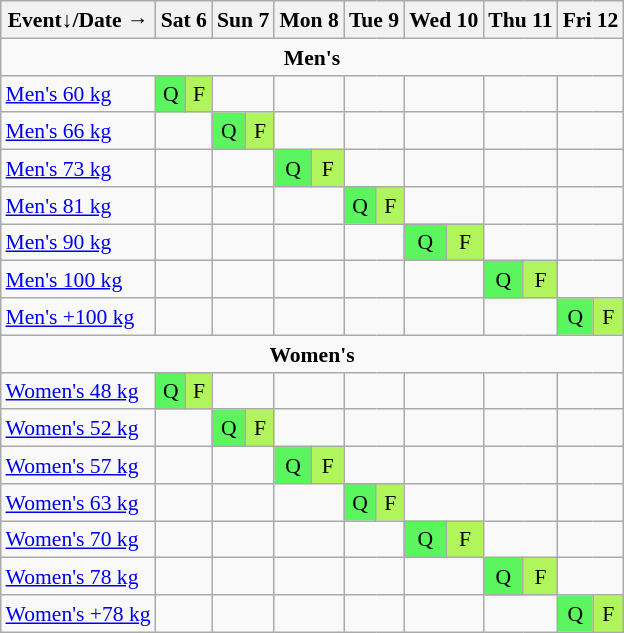<table class="wikitable" style="margin:0.5em auto; font-size:90%; line-height:1.25em; text-align:center;">
<tr>
<th>Event↓/Date →</th>
<th colspan=2>Sat 6</th>
<th colspan=2>Sun 7</th>
<th colspan=2>Mon 8</th>
<th colspan=2>Tue 9</th>
<th colspan=2>Wed 10</th>
<th colspan=2>Thu 11</th>
<th colspan=2>Fri 12</th>
</tr>
<tr>
<td colspan="15"><strong>Men's</strong></td>
</tr>
<tr>
<td style="text-align:left;"><a href='#'>Men's 60 kg</a></td>
<td style="background-color:#5BF560;">Q</td>
<td style="background-color:#AFF55B;">F</td>
<td colspan=2></td>
<td colspan=2></td>
<td colspan=2></td>
<td colspan=2></td>
<td colspan=2></td>
<td colspan=2></td>
</tr>
<tr>
<td style="text-align:left;"><a href='#'>Men's 66 kg</a></td>
<td colspan=2></td>
<td style="background-color:#5BF560;">Q</td>
<td style="background-color:#AFF55B;">F</td>
<td colspan=2></td>
<td colspan=2></td>
<td colspan=2></td>
<td colspan=2></td>
<td colspan=2></td>
</tr>
<tr>
<td style="text-align:left;"><a href='#'>Men's 73 kg</a></td>
<td colspan=2></td>
<td colspan=2></td>
<td style="background-color:#5BF560;">Q</td>
<td style="background-color:#AFF55B;">F</td>
<td colspan=2></td>
<td colspan=2></td>
<td colspan=2></td>
<td colspan=2></td>
</tr>
<tr>
<td style="text-align:left;"><a href='#'>Men's 81 kg</a></td>
<td colspan=2></td>
<td colspan=2></td>
<td colspan=2></td>
<td style="background-color:#5BF560;">Q</td>
<td style="background-color:#AFF55B;">F</td>
<td colspan=2></td>
<td colspan=2></td>
<td colspan=2></td>
</tr>
<tr>
<td style="text-align:left;"><a href='#'>Men's 90 kg</a></td>
<td colspan=2></td>
<td colspan=2></td>
<td colspan=2></td>
<td colspan=2></td>
<td style="background-color:#5BF560;">Q</td>
<td style="background-color:#AFF55B;">F</td>
<td colspan=2></td>
<td colspan=2></td>
</tr>
<tr>
<td style="text-align:left;"><a href='#'>Men's 100 kg</a></td>
<td colspan=2></td>
<td colspan=2></td>
<td colspan=2></td>
<td colspan=2></td>
<td colspan=2></td>
<td style="background-color:#5BF560;">Q</td>
<td style="background-color:#AFF55B;">F</td>
<td colspan=2></td>
</tr>
<tr>
<td style="text-align:left;"><a href='#'>Men's +100 kg</a></td>
<td colspan=2></td>
<td colspan=2></td>
<td colspan=2></td>
<td colspan=2></td>
<td colspan=2></td>
<td colspan=2></td>
<td style="background-color:#5BF560;">Q</td>
<td style="background-color:#AFF55B;">F</td>
</tr>
<tr>
<td colspan="15"><strong>Women's</strong></td>
</tr>
<tr>
<td style="text-align:left;"><a href='#'>Women's 48 kg</a></td>
<td style="background-color:#5BF560;">Q</td>
<td style="background-color:#AFF55B;">F</td>
<td colspan=2></td>
<td colspan=2></td>
<td colspan=2></td>
<td colspan=2></td>
<td colspan=2></td>
<td colspan=2></td>
</tr>
<tr>
<td style="text-align:left;"><a href='#'>Women's 52 kg</a></td>
<td colspan=2></td>
<td style="background-color:#5BF560;">Q</td>
<td style="background-color:#AFF55B;">F</td>
<td colspan=2></td>
<td colspan=2></td>
<td colspan=2></td>
<td colspan=2></td>
<td colspan=2></td>
</tr>
<tr>
<td style="text-align:left;"><a href='#'>Women's 57 kg</a></td>
<td colspan=2></td>
<td colspan=2></td>
<td style="background-color:#5BF560;">Q</td>
<td style="background-color:#AFF55B;">F</td>
<td colspan=2></td>
<td colspan=2></td>
<td colspan=2></td>
<td colspan=2></td>
</tr>
<tr>
<td style="text-align:left;"><a href='#'>Women's 63 kg</a></td>
<td colspan=2></td>
<td colspan=2></td>
<td colspan=2></td>
<td style="background-color:#5BF560;">Q</td>
<td style="background-color:#AFF55B;">F</td>
<td colspan=2></td>
<td colspan=2></td>
<td colspan=2></td>
</tr>
<tr>
<td style="text-align:left;"><a href='#'>Women's 70 kg</a></td>
<td colspan=2></td>
<td colspan=2></td>
<td colspan=2></td>
<td colspan=2></td>
<td style="background-color:#5BF560;">Q</td>
<td style="background-color:#AFF55B;">F</td>
<td colspan=2></td>
<td colspan=2></td>
</tr>
<tr>
<td style="text-align:left;"><a href='#'>Women's 78 kg</a></td>
<td colspan=2></td>
<td colspan=2></td>
<td colspan=2></td>
<td colspan=2></td>
<td colspan=2></td>
<td style="background-color:#5BF560;">Q</td>
<td style="background-color:#AFF55B;">F</td>
<td colspan=2></td>
</tr>
<tr>
<td style="text-align:left;"><a href='#'>Women's +78 kg</a></td>
<td colspan=2></td>
<td colspan=2></td>
<td colspan=2></td>
<td colspan=2></td>
<td colspan=2></td>
<td colspan=2></td>
<td style="background-color:#5BF560;">Q</td>
<td style="background-color:#AFF55B;">F</td>
</tr>
</table>
